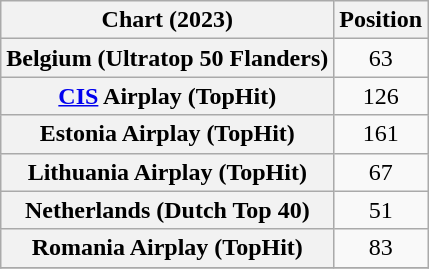<table class="wikitable sortable plainrowheaders" style="text-align:center">
<tr>
<th scope="col">Chart (2023)</th>
<th scope="col">Position</th>
</tr>
<tr>
<th scope="row">Belgium (Ultratop 50 Flanders)</th>
<td>63</td>
</tr>
<tr>
<th scope="row"><a href='#'>CIS</a> Airplay (TopHit)</th>
<td>126</td>
</tr>
<tr>
<th scope="row">Estonia Airplay (TopHit)</th>
<td>161</td>
</tr>
<tr>
<th scope="row">Lithuania Airplay (TopHit)</th>
<td>67</td>
</tr>
<tr>
<th scope="row">Netherlands (Dutch Top 40)</th>
<td>51</td>
</tr>
<tr>
<th scope="row">Romania Airplay (TopHit)</th>
<td>83</td>
</tr>
<tr>
</tr>
</table>
